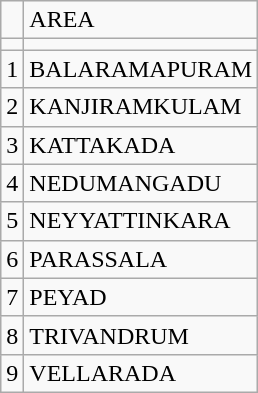<table class="wikitable">
<tr>
<td></td>
<td>AREA</td>
</tr>
<tr>
<td></td>
<td></td>
</tr>
<tr>
<td>1</td>
<td>BALARAMAPURAM</td>
</tr>
<tr>
<td>2</td>
<td>KANJIRAMKULAM</td>
</tr>
<tr>
<td>3</td>
<td>KATTAKADA</td>
</tr>
<tr>
<td>4</td>
<td>NEDUMANGADU</td>
</tr>
<tr>
<td>5</td>
<td>NEYYATTINKARA</td>
</tr>
<tr>
<td>6</td>
<td>PARASSALA</td>
</tr>
<tr>
<td>7</td>
<td>PEYAD</td>
</tr>
<tr>
<td>8</td>
<td>TRIVANDRUM</td>
</tr>
<tr>
<td>9</td>
<td>VELLARADA</td>
</tr>
</table>
